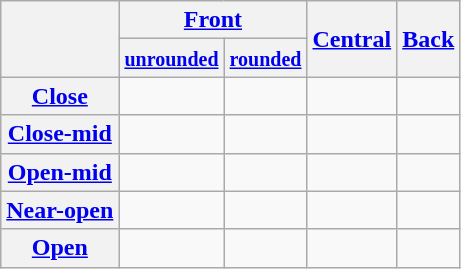<table class="wikitable" style="text-align:center">
<tr>
<th rowspan="2"></th>
<th colspan="2"><a href='#'>Front</a></th>
<th rowspan="2"><a href='#'>Central</a></th>
<th rowspan="2"><a href='#'>Back</a></th>
</tr>
<tr>
<th><small><a href='#'>unrounded</a></small></th>
<th><small><a href='#'>rounded</a></small></th>
</tr>
<tr>
<th><a href='#'>Close</a></th>
<td></td>
<td></td>
<td></td>
<td></td>
</tr>
<tr>
<th><a href='#'>Close-mid</a></th>
<td></td>
<td></td>
<td></td>
<td></td>
</tr>
<tr>
<th><a href='#'>Open-mid</a></th>
<td></td>
<td></td>
<td></td>
<td></td>
</tr>
<tr>
<th><a href='#'>Near-open</a></th>
<td></td>
<td></td>
<td></td>
<td></td>
</tr>
<tr>
<th><a href='#'>Open</a></th>
<td></td>
<td></td>
<td></td>
<td></td>
</tr>
</table>
